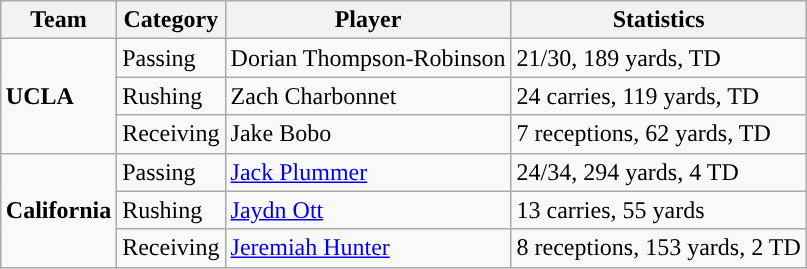<table class="wikitable" style="float: right;">
<tr>
<th>Team</th>
<th>Category</th>
<th>Player</th>
<th>Statistics</th>
</tr>
<tr>
<td rowspan=3><strong>UCLA</strong></td>
<td>Passing</td>
<td>Dorian Thompson-Robinson</td>
<td>21/30, 189 yards, TD</td>
</tr>
<tr>
<td>Rushing</td>
<td>Zach Charbonnet</td>
<td>24 carries, 119 yards, TD</td>
</tr>
<tr>
<td>Receiving</td>
<td>Jake Bobo</td>
<td>7 receptions, 62 yards, TD</td>
</tr>
<tr>
<td rowspan=3><strong>California</strong></td>
<td>Passing</td>
<td><a href='#'>Jack Plummer</a></td>
<td>24/34, 294 yards, 4 TD</td>
</tr>
<tr>
<td>Rushing</td>
<td><a href='#'>Jaydn Ott</a></td>
<td>13 carries, 55 yards</td>
</tr>
<tr>
<td>Receiving</td>
<td><a href='#'>Jeremiah Hunter</a></td>
<td>8 receptions, 153 yards, 2 TD</td>
</tr>
</table>
